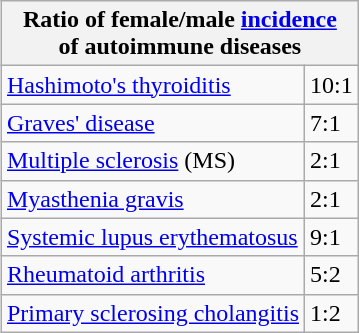<table class="wikitable" style="float:right;">
<tr>
<th colspan=2>Ratio of female/male <a href='#'>incidence</a> <br> of autoimmune diseases</th>
</tr>
<tr>
<td><a href='#'>Hashimoto's thyroiditis</a></td>
<td>10:1</td>
</tr>
<tr>
<td><a href='#'>Graves' disease</a></td>
<td>7:1</td>
</tr>
<tr>
<td><a href='#'>Multiple sclerosis</a> (MS)</td>
<td>2:1</td>
</tr>
<tr>
<td><a href='#'>Myasthenia gravis</a></td>
<td>2:1</td>
</tr>
<tr>
<td><a href='#'>Systemic lupus erythematosus</a></td>
<td>9:1</td>
</tr>
<tr>
<td><a href='#'>Rheumatoid arthritis</a></td>
<td>5:2</td>
</tr>
<tr>
<td><a href='#'>Primary sclerosing cholangitis</a></td>
<td>1:2</td>
</tr>
</table>
